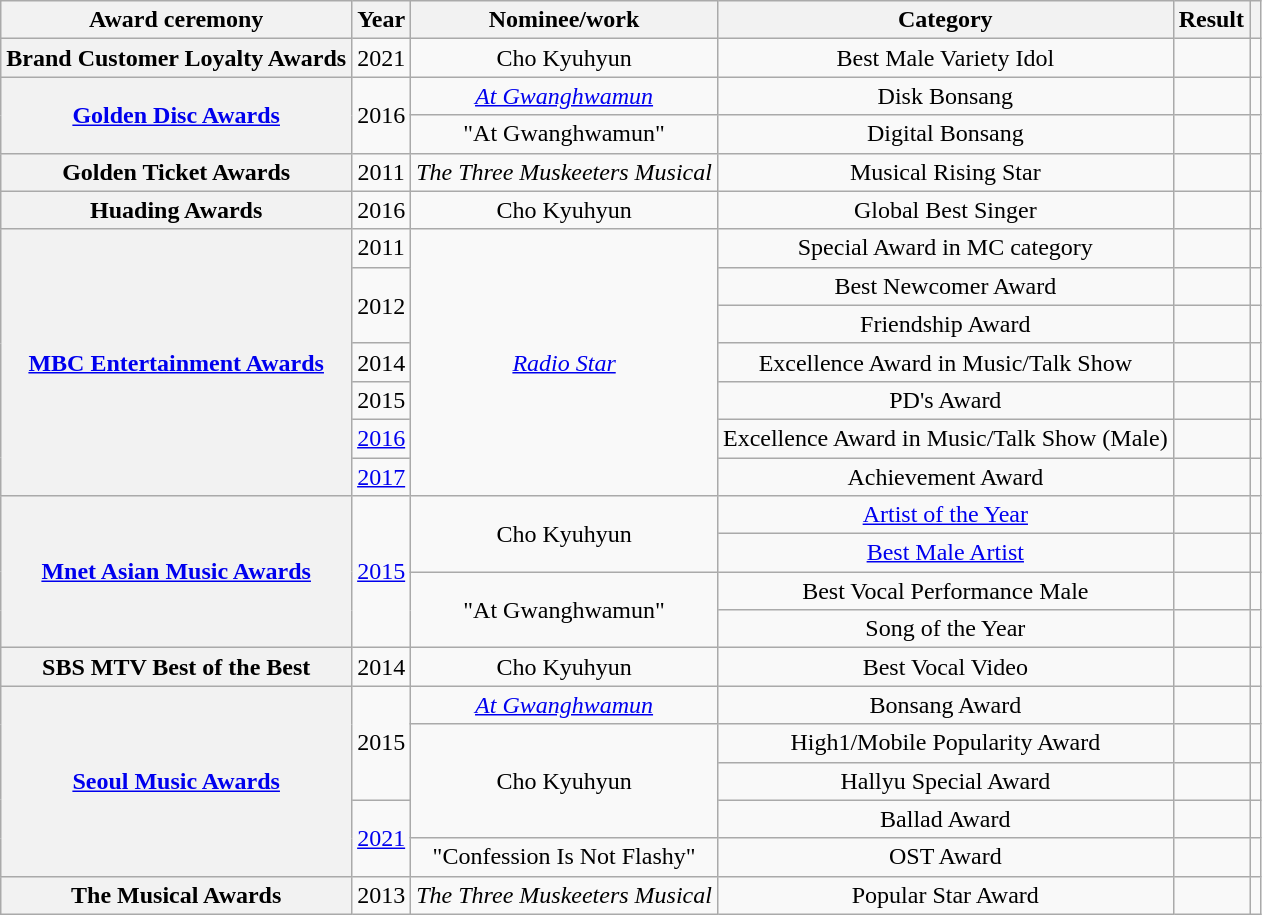<table class="wikitable sortable plainrowheaders" style="text-align:center;">
<tr>
<th scope="col">Award ceremony</th>
<th scope="col">Year</th>
<th scope="col">Nominee/work</th>
<th scope="col">Category</th>
<th scope="col">Result</th>
<th scope="col" class="unsortable"></th>
</tr>
<tr>
<th scope="row">Brand Customer Loyalty Awards</th>
<td style="text-align:center;">2021</td>
<td>Cho Kyuhyun</td>
<td>Best Male Variety Idol</td>
<td></td>
<td align=center></td>
</tr>
<tr>
<th scope="row" rowspan="2"><a href='#'>Golden Disc Awards</a></th>
<td style="text-align:center;" rowspan=2>2016</td>
<td><em><a href='#'>At Gwanghwamun</a></em></td>
<td>Disk Bonsang</td>
<td></td>
<td style="text-align:center;"></td>
</tr>
<tr>
<td>"At Gwanghwamun"</td>
<td>Digital Bonsang</td>
<td></td>
<td style="text-align:center;"></td>
</tr>
<tr>
<th scope="row">Golden Ticket Awards</th>
<td style="text-align:center;">2011</td>
<td><em>The Three Muskeeters Musical</em></td>
<td>Musical Rising Star</td>
<td></td>
<td style="text-align:center;"></td>
</tr>
<tr>
<th scope="row">Huading Awards</th>
<td style="text-align:center;">2016</td>
<td>Cho Kyuhyun</td>
<td>Global Best Singer</td>
<td></td>
<td style="text-align:center;"></td>
</tr>
<tr>
<th scope="row" rowspan=7><a href='#'>MBC Entertainment Awards</a></th>
<td style="text-align:center;">2011</td>
<td rowspan=7><em><a href='#'>Radio Star</a></em></td>
<td>Special Award in MC category</td>
<td></td>
<td style="text-align:center;"></td>
</tr>
<tr>
<td style="text-align:center;" rowspan=2>2012</td>
<td>Best Newcomer Award</td>
<td></td>
<td style="text-align:center;"></td>
</tr>
<tr>
<td>Friendship Award </td>
<td></td>
<td style="text-align:center;"></td>
</tr>
<tr>
<td style="text-align:center;">2014</td>
<td>Excellence Award in Music/Talk Show</td>
<td></td>
<td style="text-align:center;"></td>
</tr>
<tr>
<td style="text-align:center;">2015</td>
<td>PD's Award </td>
<td></td>
<td style="text-align:center;"></td>
</tr>
<tr>
<td style="text-align:center;"><a href='#'>2016</a></td>
<td>Excellence Award in Music/Talk Show (Male)</td>
<td></td>
<td style="text-align:center;"></td>
</tr>
<tr>
<td style="text-align:center;"><a href='#'>2017</a></td>
<td>Achievement Award </td>
<td></td>
<td style="text-align:center;"></td>
</tr>
<tr>
<th scope="row" rowspan=4><a href='#'>Mnet Asian Music Awards</a></th>
<td style="text-align:center;" rowspan=4><a href='#'>2015</a></td>
<td rowspan=2>Cho Kyuhyun</td>
<td><a href='#'>Artist of the Year</a></td>
<td></td>
<td style="text-align:center;"></td>
</tr>
<tr>
<td><a href='#'>Best Male Artist</a></td>
<td></td>
<td style="text-align:center;"></td>
</tr>
<tr>
<td rowspan=2>"At Gwanghwamun"</td>
<td>Best Vocal Performance Male</td>
<td></td>
<td style="text-align:center;"></td>
</tr>
<tr>
<td>Song of the Year</td>
<td></td>
<td style="text-align:center;"></td>
</tr>
<tr>
<th scope="row">SBS MTV Best of the Best</th>
<td style="text-align:center;">2014</td>
<td>Cho Kyuhyun</td>
<td>Best Vocal Video</td>
<td></td>
<td style="text-align:center;"></td>
</tr>
<tr>
<th scope="row" rowspan=5><a href='#'>Seoul Music Awards</a></th>
<td style="text-align:center;" rowspan=3>2015</td>
<td><em><a href='#'>At Gwanghwamun</a></em></td>
<td>Bonsang Award</td>
<td></td>
<td style="text-align:center;"></td>
</tr>
<tr>
<td rowspan=3>Cho Kyuhyun</td>
<td>High1/Mobile Popularity Award</td>
<td></td>
<td style="text-align:center;"></td>
</tr>
<tr>
<td>Hallyu Special Award</td>
<td></td>
<td style="text-align:center;"></td>
</tr>
<tr>
<td style="text-align:center;" rowspan=2><a href='#'>2021</a></td>
<td>Ballad Award</td>
<td></td>
<td style="text-align:center;"></td>
</tr>
<tr>
<td>"Confession Is Not Flashy"</td>
<td>OST Award</td>
<td></td>
<td style="text-align:center;"></td>
</tr>
<tr>
<th scope="row">The Musical Awards</th>
<td style="text-align:center;">2013</td>
<td><em>The Three Muskeeters Musical</em></td>
<td>Popular Star Award</td>
<td></td>
<td style="text-align:center;"></td>
</tr>
</table>
